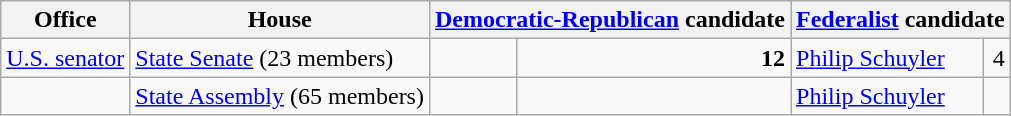<table class=wikitable>
<tr>
<th>Office</th>
<th>House</th>
<th colspan="2"><a href='#'>Democratic-Republican</a> candidate</th>
<th colspan="2"><a href='#'>Federalist</a> candidate</th>
</tr>
<tr>
<td><a href='#'>U.S. senator</a></td>
<td><a href='#'>State Senate</a> (23 members)</td>
<td nowrap></td>
<td align="right"><strong>12</strong></td>
<td><a href='#'>Philip Schuyler</a></td>
<td align="right">4</td>
</tr>
<tr>
<td></td>
<td><a href='#'>State Assembly</a> (65 members)</td>
<td nowrap></td>
<td align="right"></td>
<td><a href='#'>Philip Schuyler</a></td>
<td align="right"></td>
</tr>
</table>
